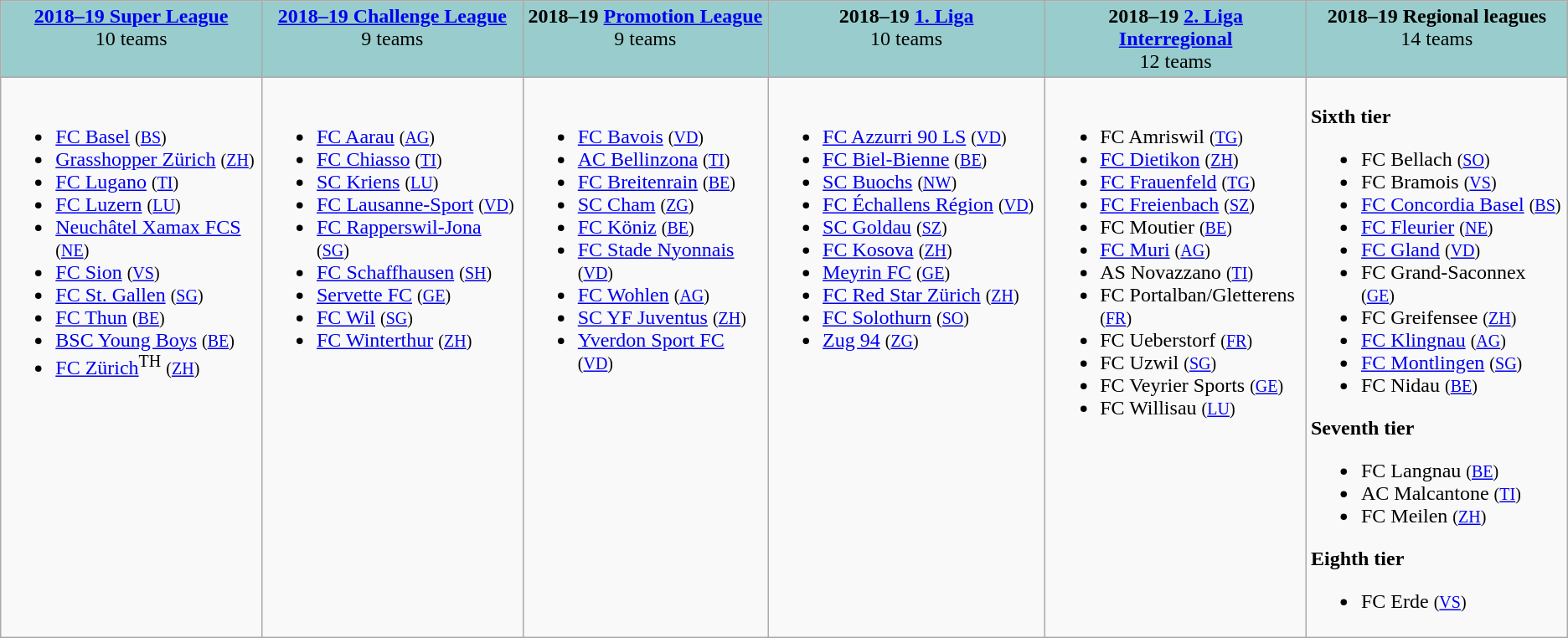<table class="wikitable">
<tr style="vertical-align:top; background:#9cc;">
<td style="text-align:center; width:16%;"><strong><a href='#'>2018–19 Super League</a></strong><br>10 teams</td>
<td style="text-align:center; width:16%;"><strong><a href='#'>2018–19 Challenge League</a></strong><br>9 teams</td>
<td style="text-align:center; width:15%;"><strong>2018–19 <a href='#'>Promotion League</a></strong><br>9 teams</td>
<td style="text-align:center; width:17%;"><strong>2018–19 <a href='#'>1. Liga</a></strong><br>10 teams</td>
<td style="text-align:center; width:16%;"><strong>2018–19 <a href='#'>2. Liga Interregional</a></strong><br>12 teams</td>
<td style="text-align:center; width:16%;"><strong>2018–19 Regional leagues</strong><br>14 teams</td>
</tr>
<tr valign="top">
<td><br><ul><li><a href='#'>FC Basel</a> <small>(<a href='#'>BS</a>)</small></li><li><a href='#'>Grasshopper Zürich</a> <small>(<a href='#'>ZH</a>)</small></li><li><a href='#'>FC Lugano</a> <small>(<a href='#'>TI</a>)</small></li><li><a href='#'>FC Luzern</a> <small>(<a href='#'>LU</a>)</small></li><li><a href='#'>Neuchâtel Xamax FCS</a> <small>(<a href='#'>NE</a>)</small></li><li><a href='#'>FC Sion</a> <small>(<a href='#'>VS</a>)</small></li><li><a href='#'>FC St. Gallen</a> <small>(<a href='#'>SG</a>)</small></li><li><a href='#'>FC Thun</a> <small>(<a href='#'>BE</a>)</small></li><li><a href='#'>BSC Young Boys</a> <small>(<a href='#'>BE</a>)</small></li><li><a href='#'>FC Zürich</a><sup>TH</sup> <small>(<a href='#'>ZH</a>)</small></li></ul></td>
<td><br><ul><li><a href='#'>FC Aarau</a> <small>(<a href='#'>AG</a>)</small></li><li><a href='#'>FC Chiasso</a> <small>(<a href='#'>TI</a>)</small></li><li><a href='#'>SC Kriens</a> <small>(<a href='#'>LU</a>)</small></li><li><a href='#'>FC Lausanne-Sport</a> <small>(<a href='#'>VD</a>)</small></li><li><a href='#'>FC Rapperswil-Jona</a> <small>(<a href='#'>SG</a>)</small></li><li><a href='#'>FC Schaffhausen</a> <small>(<a href='#'>SH</a>)</small></li><li><a href='#'>Servette FC</a> <small>(<a href='#'>GE</a>)</small></li><li><a href='#'>FC Wil</a> <small>(<a href='#'>SG</a>)</small></li><li><a href='#'>FC Winterthur</a> <small>(<a href='#'>ZH</a>)</small></li></ul></td>
<td><br><ul><li><a href='#'>FC Bavois</a> <small>(<a href='#'>VD</a>)</small></li><li><a href='#'>AC Bellinzona</a> <small>(<a href='#'>TI</a>)</small></li><li><a href='#'>FC Breitenrain</a> <small>(<a href='#'>BE</a>)</small></li><li><a href='#'>SC Cham</a> <small>(<a href='#'>ZG</a>)</small></li><li><a href='#'>FC Köniz</a> <small>(<a href='#'>BE</a>)</small></li><li><a href='#'>FC Stade Nyonnais</a> <small>(<a href='#'>VD</a>)</small></li><li><a href='#'>FC Wohlen</a> <small>(<a href='#'>AG</a>)</small></li><li><a href='#'>SC YF Juventus</a> <small>(<a href='#'>ZH</a>)</small></li><li><a href='#'>Yverdon Sport FC</a> <small>(<a href='#'>VD</a>)</small></li></ul></td>
<td><br><ul><li><a href='#'>FC Azzurri 90 LS</a> <small>(<a href='#'>VD</a>)</small></li><li><a href='#'>FC Biel-Bienne</a> <small>(<a href='#'>BE</a>)</small></li><li><a href='#'>SC Buochs</a> <small>(<a href='#'>NW</a>)</small></li><li><a href='#'>FC Échallens Région</a> <small>(<a href='#'>VD</a>)</small></li><li><a href='#'>SC Goldau</a> <small>(<a href='#'>SZ</a>)</small></li><li><a href='#'>FC Kosova</a> <small>(<a href='#'>ZH</a>)</small></li><li><a href='#'>Meyrin FC</a> <small>(<a href='#'>GE</a>)</small></li><li><a href='#'>FC Red Star Zürich</a> <small>(<a href='#'>ZH</a>)</small></li><li><a href='#'>FC Solothurn</a> <small>(<a href='#'>SO</a>)</small></li><li><a href='#'>Zug 94</a> <small>(<a href='#'>ZG</a>)</small></li></ul></td>
<td><br><ul><li>FC Amriswil <small>(<a href='#'>TG</a>)</small></li><li><a href='#'>FC Dietikon</a> <small>(<a href='#'>ZH</a>)</small></li><li><a href='#'>FC Frauenfeld</a> <small>(<a href='#'>TG</a>)</small></li><li><a href='#'>FC Freienbach</a> <small>(<a href='#'>SZ</a>)</small></li><li>FC Moutier <small>(<a href='#'>BE</a>)</small></li><li><a href='#'>FC Muri</a> <small>(<a href='#'>AG</a>)</small></li><li>AS Novazzano <small>(<a href='#'>TI</a>)</small></li><li>FC Portalban/Gletterens <small>(<a href='#'>FR</a>)</small></li><li>FC Ueberstorf <small>(<a href='#'>FR</a>)</small></li><li>FC Uzwil <small>(<a href='#'>SG</a>)</small></li><li>FC Veyrier Sports <small>(<a href='#'>GE</a>)</small></li><li>FC Willisau <small>(<a href='#'>LU</a>)</small></li></ul></td>
<td><br><strong>Sixth tier</strong><ul><li>FC Bellach <small>(<a href='#'>SO</a>)</small></li><li>FC Bramois <small>(<a href='#'>VS</a>)</small></li><li><a href='#'>FC Concordia Basel</a> <small>(<a href='#'>BS</a>)</small></li><li><a href='#'>FC Fleurier</a> <small>(<a href='#'>NE</a>)</small></li><li><a href='#'>FC Gland</a> <small>(<a href='#'>VD</a>)</small></li><li>FC Grand-Saconnex <small>(<a href='#'>GE</a>)</small></li><li>FC Greifensee <small>(<a href='#'>ZH</a>)</small></li><li><a href='#'>FC Klingnau</a> <small>(<a href='#'>AG</a>)</small></li><li><a href='#'>FC Montlingen</a> <small>(<a href='#'>SG</a>)</small></li><li>FC Nidau <small>(<a href='#'>BE</a>)</small></li></ul><strong>Seventh tier</strong><ul><li>FC Langnau <small>(<a href='#'>BE</a>)</small></li><li>AC Malcantone <small>(<a href='#'>TI</a>)</small></li><li>FC Meilen <small>(<a href='#'>ZH</a>)</small></li></ul><strong>Eighth tier</strong><ul><li>FC Erde <small>(<a href='#'>VS</a>)</small></li></ul></td>
</tr>
</table>
